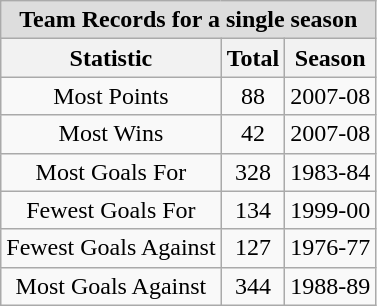<table class="wikitable">
<tr align="center"  bgcolor="#dddddd">
<td colspan="11"><strong>Team Records for a single season</strong></td>
</tr>
<tr>
<th>Statistic</th>
<th>Total</th>
<th>Season</th>
</tr>
<tr align="center">
<td>Most Points</td>
<td>88</td>
<td>2007-08</td>
</tr>
<tr align="center">
<td>Most Wins</td>
<td>42</td>
<td>2007-08</td>
</tr>
<tr align="center">
<td>Most Goals For</td>
<td>328</td>
<td>1983-84</td>
</tr>
<tr align="center">
<td>Fewest Goals For</td>
<td>134</td>
<td>1999-00</td>
</tr>
<tr align="center">
<td>Fewest Goals Against</td>
<td>127</td>
<td>1976-77</td>
</tr>
<tr align="center">
<td>Most Goals Against</td>
<td>344</td>
<td>1988-89</td>
</tr>
</table>
